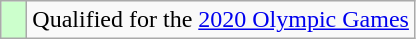<table class="wikitable" style="text-align:center;">
<tr>
<td width=10px bgcolor=#ccffcc></td>
<td>Qualified for the <a href='#'>2020 Olympic Games</a></td>
</tr>
</table>
